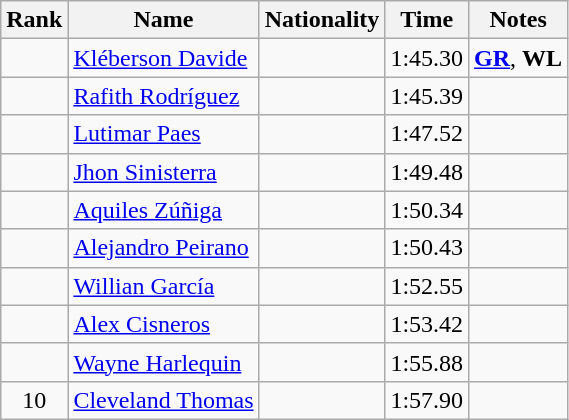<table class="wikitable sortable" style="text-align:center">
<tr>
<th>Rank</th>
<th>Name</th>
<th>Nationality</th>
<th>Time</th>
<th>Notes</th>
</tr>
<tr>
<td></td>
<td align=left><a href='#'>Kléberson Davide</a></td>
<td align=left></td>
<td>1:45.30</td>
<td><strong><a href='#'>GR</a></strong>, <strong>WL</strong></td>
</tr>
<tr>
<td></td>
<td align=left><a href='#'>Rafith Rodríguez</a></td>
<td align=left></td>
<td>1:45.39</td>
<td></td>
</tr>
<tr>
<td></td>
<td align=left><a href='#'>Lutimar Paes</a></td>
<td align=left></td>
<td>1:47.52</td>
<td></td>
</tr>
<tr>
<td></td>
<td align=left><a href='#'>Jhon Sinisterra</a></td>
<td align=left></td>
<td>1:49.48</td>
<td></td>
</tr>
<tr>
<td></td>
<td align=left><a href='#'>Aquiles Zúñiga</a></td>
<td align=left></td>
<td>1:50.34</td>
<td></td>
</tr>
<tr>
<td></td>
<td align=left><a href='#'>Alejandro Peirano</a></td>
<td align=left></td>
<td>1:50.43</td>
<td></td>
</tr>
<tr>
<td></td>
<td align=left><a href='#'>Willian García</a></td>
<td align=left></td>
<td>1:52.55</td>
<td></td>
</tr>
<tr>
<td></td>
<td align=left><a href='#'>Alex Cisneros</a></td>
<td align=left></td>
<td>1:53.42</td>
<td></td>
</tr>
<tr>
<td></td>
<td align=left><a href='#'>Wayne Harlequin</a></td>
<td align=left></td>
<td>1:55.88</td>
<td></td>
</tr>
<tr>
<td>10</td>
<td align=left><a href='#'>Cleveland Thomas</a></td>
<td align=left></td>
<td>1:57.90</td>
<td></td>
</tr>
</table>
